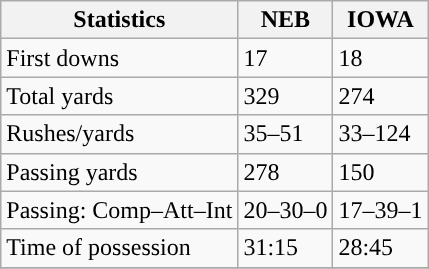<table class="wikitable" style="float: left;">
<tr>
<th>Statistics</th>
<th>NEB</th>
<th>IOWA</th>
</tr>
<tr>
<td>First downs</td>
<td>17</td>
<td>18</td>
</tr>
<tr>
<td>Total yards</td>
<td>329</td>
<td>274</td>
</tr>
<tr>
<td>Rushes/yards</td>
<td>35–51</td>
<td>33–124</td>
</tr>
<tr>
<td>Passing yards</td>
<td>278</td>
<td>150</td>
</tr>
<tr>
<td>Passing: Comp–Att–Int</td>
<td>20–30–0</td>
<td>17–39–1</td>
</tr>
<tr>
<td>Time of possession</td>
<td>31:15</td>
<td>28:45</td>
</tr>
<tr>
</tr>
</table>
